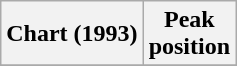<table class="wikitable plainrowheaders">
<tr>
<th>Chart (1993)</th>
<th>Peak<br>position</th>
</tr>
<tr>
</tr>
</table>
